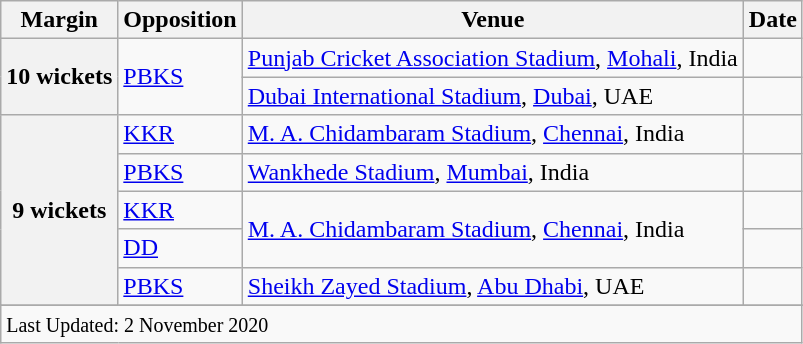<table class="wikitable">
<tr>
<th>Margin</th>
<th>Opposition</th>
<th>Venue</th>
<th>Date</th>
</tr>
<tr>
<th rowspan=2>10 wickets</th>
<td rowspan=2><a href='#'>PBKS</a></td>
<td><a href='#'>Punjab Cricket Association Stadium</a>, <a href='#'>Mohali</a>, India</td>
<td></td>
</tr>
<tr>
<td><a href='#'>Dubai International Stadium</a>, <a href='#'>Dubai</a>, UAE</td>
<td></td>
</tr>
<tr>
<th rowspan=5>9 wickets</th>
<td><a href='#'>KKR</a></td>
<td><a href='#'>M. A. Chidambaram Stadium</a>, <a href='#'>Chennai</a>, India</td>
<td></td>
</tr>
<tr>
<td><a href='#'>PBKS</a></td>
<td><a href='#'>Wankhede Stadium</a>, <a href='#'>Mumbai</a>, India</td>
<td></td>
</tr>
<tr>
<td><a href='#'>KKR</a></td>
<td rowspan=2><a href='#'>M. A. Chidambaram Stadium</a>, <a href='#'>Chennai</a>, India</td>
<td></td>
</tr>
<tr>
<td><a href='#'>DD</a></td>
<td></td>
</tr>
<tr>
<td><a href='#'>PBKS</a></td>
<td><a href='#'>Sheikh Zayed Stadium</a>, <a href='#'>Abu Dhabi</a>, UAE</td>
<td></td>
</tr>
<tr>
</tr>
<tr class=sortbottom>
<td colspan=4><small>Last Updated: 2 November 2020</small></td>
</tr>
</table>
